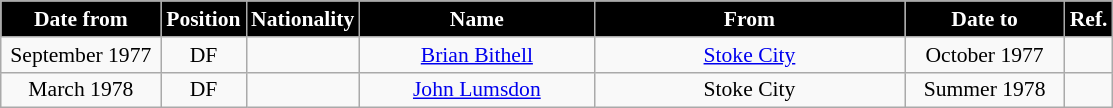<table class="wikitable" style="text-align:center; font-size:90%; ">
<tr>
<th style="background:#000000; color:white; width:100px;">Date from</th>
<th style="background:#000000; color:white; width:50px;">Position</th>
<th style="background:#000000; color:white; width:50px;">Nationality</th>
<th style="background:#000000; color:white; width:150px;">Name</th>
<th style="background:#000000; color:white; width:200px;">From</th>
<th style="background:#000000; color:white; width:100px;">Date to</th>
<th style="background:#000000; color:white; width:25px;">Ref.</th>
</tr>
<tr>
<td>September 1977</td>
<td>DF</td>
<td></td>
<td><a href='#'>Brian Bithell</a></td>
<td><a href='#'>Stoke City</a></td>
<td>October 1977</td>
<td></td>
</tr>
<tr>
<td>March 1978</td>
<td>DF</td>
<td></td>
<td><a href='#'>John Lumsdon</a></td>
<td>Stoke City</td>
<td>Summer 1978</td>
<td></td>
</tr>
</table>
